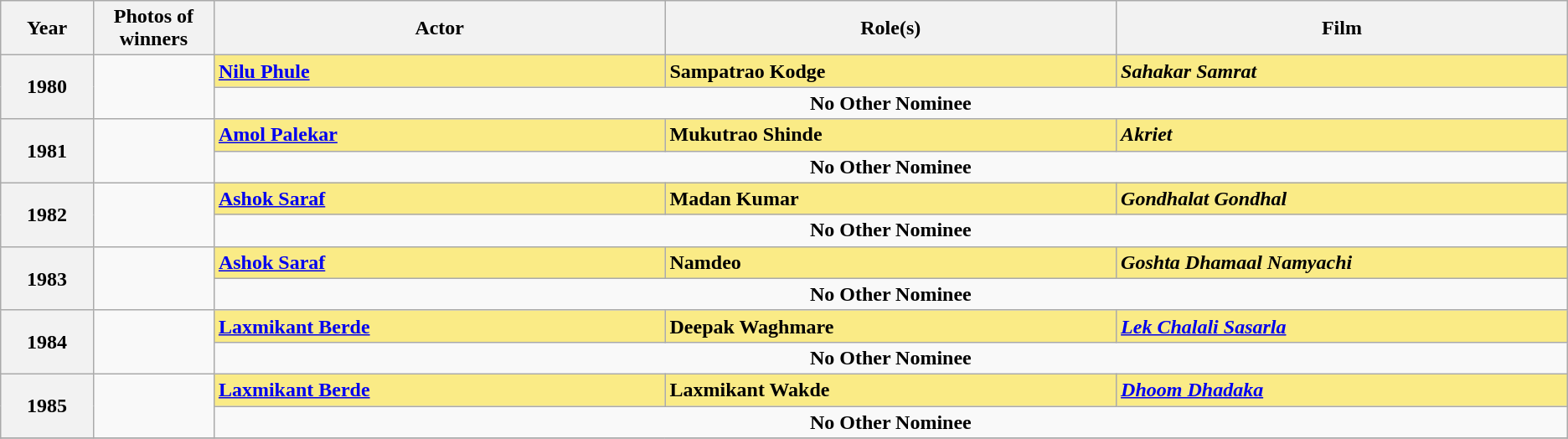<table class="wikitable sortable" style="text-align:left;">
<tr>
<th scope="col" style="width:3%; text-align:center;">Year</th>
<th scope="col" style="width:3%;text-align:center;">Photos of winners</th>
<th scope="col" style="width:15%;text-align:center;">Actor</th>
<th scope="col" style="width:15%;text-align:center;">Role(s)</th>
<th scope="col" style="width:15%;text-align:center;">Film</th>
</tr>
<tr>
<th scope="row" rowspan=2 style="text-align:center">1980</th>
<td rowspan=2 style="text-align:center"></td>
<td style="background:#FAEB86;"><strong><a href='#'>Nilu Phule</a></strong> </td>
<td style="background:#FAEB86;"><strong>Sampatrao Kodge</strong></td>
<td style="background:#FAEB86;"><strong><em>Sahakar Samrat</em></strong></td>
</tr>
<tr>
<td colspan =3 style="text-align:center"><strong>No Other Nominee</strong></td>
</tr>
<tr>
<th scope="row" rowspan=2 style="text-align:center">1981</th>
<td rowspan=2 style="text-align:center"></td>
<td style="background:#FAEB86;"><strong><a href='#'>Amol Palekar</a></strong> </td>
<td style="background:#FAEB86;"><strong>Mukutrao Shinde</strong></td>
<td style="background:#FAEB86;"><strong><em>Akriet</em></strong></td>
</tr>
<tr>
<td colspan =3 style="text-align:center"><strong>No Other Nominee</strong></td>
</tr>
<tr>
<th scope="row" rowspan=2 style="text-align:center">1982</th>
<td rowspan=2 style="text-align:center"></td>
<td style="background:#FAEB86;"><strong><a href='#'>Ashok Saraf</a></strong> </td>
<td style="background:#FAEB86;"><strong>Madan Kumar</strong></td>
<td style="background:#FAEB86;"><strong><em>Gondhalat Gondhal</em></strong></td>
</tr>
<tr>
<td colspan =3 style="text-align:center"><strong>No Other Nominee</strong></td>
</tr>
<tr>
<th scope="row" rowspan=2 style="text-align:center">1983</th>
<td rowspan=2 style="text-align:center"></td>
<td style="background:#FAEB86;"><strong><a href='#'>Ashok Saraf</a></strong> </td>
<td style="background:#FAEB86;"><strong>Namdeo</strong></td>
<td style="background:#FAEB86;"><strong><em>Goshta Dhamaal Namyachi</em></strong></td>
</tr>
<tr>
<td colspan =3 style="text-align:center"><strong>No Other Nominee</strong></td>
</tr>
<tr>
<th scope="row" rowspan=2 style="text-align:center">1984</th>
<td rowspan=2 style="text-align:center"></td>
<td style="background:#FAEB86;"><strong><a href='#'>Laxmikant Berde</a></strong> </td>
<td style="background:#FAEB86;"><strong>Deepak Waghmare</strong></td>
<td style="background:#FAEB86;"><strong><em><a href='#'>Lek Chalali Sasarla</a></em></strong></td>
</tr>
<tr>
<td colspan =3 style="text-align:center"><strong>No Other Nominee</strong></td>
</tr>
<tr>
<th scope="row" rowspan=2 style="text-align:center">1985</th>
<td rowspan=2 style="text-align:center"></td>
<td style="background:#FAEB86;"><strong><a href='#'>Laxmikant Berde</a></strong> </td>
<td style="background:#FAEB86;"><strong>Laxmikant Wakde</strong></td>
<td style="background:#FAEB86;"><strong><em><a href='#'>Dhoom Dhadaka</a></em></strong></td>
</tr>
<tr>
<td colspan =3 style="text-align:center"><strong>No Other Nominee</strong></td>
</tr>
<tr>
</tr>
</table>
